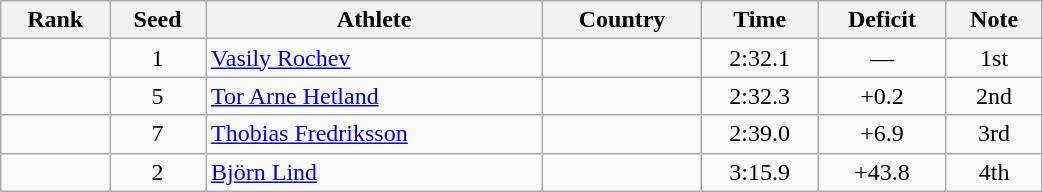<table class="wikitable sortable" style="text-align:center" width=55%>
<tr>
<th>Rank</th>
<th>Seed</th>
<th>Athlete</th>
<th>Country</th>
<th>Time</th>
<th>Deficit</th>
<th>Note</th>
</tr>
<tr>
<td></td>
<td>1</td>
<td align=left><a href='#'>Vasily Rochev</a></td>
<td align=left></td>
<td>2:32.1</td>
<td>—</td>
<td>1st</td>
</tr>
<tr>
<td></td>
<td>5</td>
<td align=left><a href='#'>Tor Arne Hetland</a></td>
<td align=left></td>
<td>2:32.3</td>
<td>+0.2</td>
<td>2nd</td>
</tr>
<tr>
<td></td>
<td>7</td>
<td align=left><a href='#'>Thobias Fredriksson</a></td>
<td align=left></td>
<td>2:39.0</td>
<td>+6.9</td>
<td>3rd</td>
</tr>
<tr>
<td></td>
<td>2</td>
<td align=left><a href='#'>Björn Lind</a></td>
<td align=left></td>
<td>3:15.9</td>
<td>+43.8</td>
<td>4th</td>
</tr>
</table>
